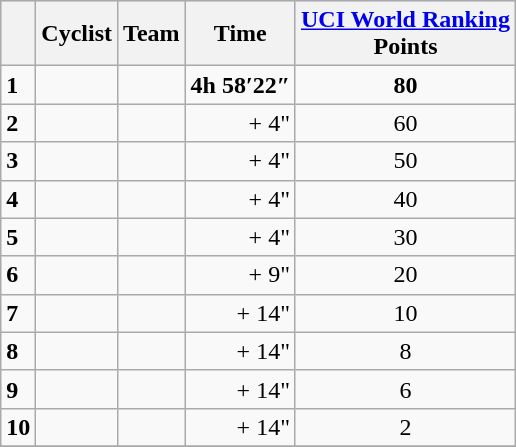<table class="wikitable">
<tr style="background:#ccccff;">
<th></th>
<th>Cyclist</th>
<th>Team</th>
<th>Time</th>
<th><a href='#'>UCI World Ranking</a><br>Points</th>
</tr>
<tr>
<td><strong>1</strong></td>
<td><strong></strong></td>
<td><strong></strong></td>
<td align=right><strong>4h 58′22″</strong></td>
<td align=center><strong>80</strong></td>
</tr>
<tr>
<td><strong>2</strong></td>
<td></td>
<td></td>
<td align=right>+ 4"</td>
<td align=center>60</td>
</tr>
<tr>
<td><strong>3</strong></td>
<td></td>
<td></td>
<td align=right>+ 4"</td>
<td align=center>50</td>
</tr>
<tr>
<td><strong>4</strong></td>
<td></td>
<td></td>
<td align=right>+ 4"</td>
<td align=center>40</td>
</tr>
<tr>
<td><strong>5</strong></td>
<td></td>
<td></td>
<td align=right>+ 4"</td>
<td align=center>30</td>
</tr>
<tr>
<td><strong>6</strong></td>
<td></td>
<td></td>
<td align=right>+ 9"</td>
<td align=center>20</td>
</tr>
<tr>
<td><strong>7</strong></td>
<td></td>
<td></td>
<td align=right>+ 14"</td>
<td align=center>10</td>
</tr>
<tr>
<td><strong>8</strong></td>
<td></td>
<td></td>
<td align=right>+ 14"</td>
<td align=center>8</td>
</tr>
<tr>
<td><strong>9</strong></td>
<td></td>
<td></td>
<td align=right>+ 14"</td>
<td align=center>6</td>
</tr>
<tr>
<td><strong>10</strong></td>
<td></td>
<td></td>
<td align=right>+ 14"</td>
<td align=center>2</td>
</tr>
<tr>
</tr>
</table>
